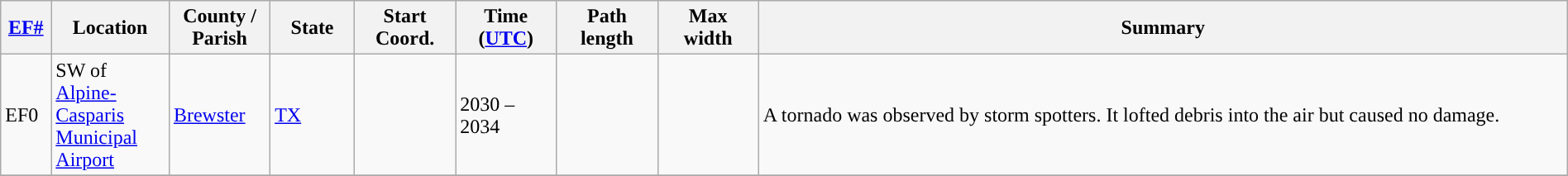<table class="wikitable sortable" style="width:100%;">
<tr>
<th scope="col"  style="width:3%; text-align:center;"><a href='#'>EF#</a></th>
<th scope="col"  style="width:7%; text-align:center;" class="unsortable">Location</th>
<th scope="col"  style="width:6%; text-align:center;" class="unsortable">County / Parish</th>
<th scope="col"  style="width:5%; text-align:center;">State</th>
<th scope="col"  style="width:6%; text-align:center;">Start Coord.</th>
<th scope="col"  style="width:6%; text-align:center;">Time (<a href='#'>UTC</a>)</th>
<th scope="col"  style="width:6%; text-align:center;">Path length</th>
<th scope="col"  style="width:6%; text-align:center;">Max width</th>
<th scope="col" class="unsortable" style="width:48%; text-align:center;">Summary</th>
</tr>
<tr>
<td>EF0</td>
<td>SW of <a href='#'>Alpine-Casparis Municipal Airport</a></td>
<td><a href='#'>Brewster</a></td>
<td><a href='#'>TX</a></td>
<td></td>
<td>2030 – 2034</td>
<td></td>
<td></td>
<td>A tornado was observed by storm spotters. It lofted debris into the air but caused no damage.</td>
</tr>
<tr>
</tr>
</table>
